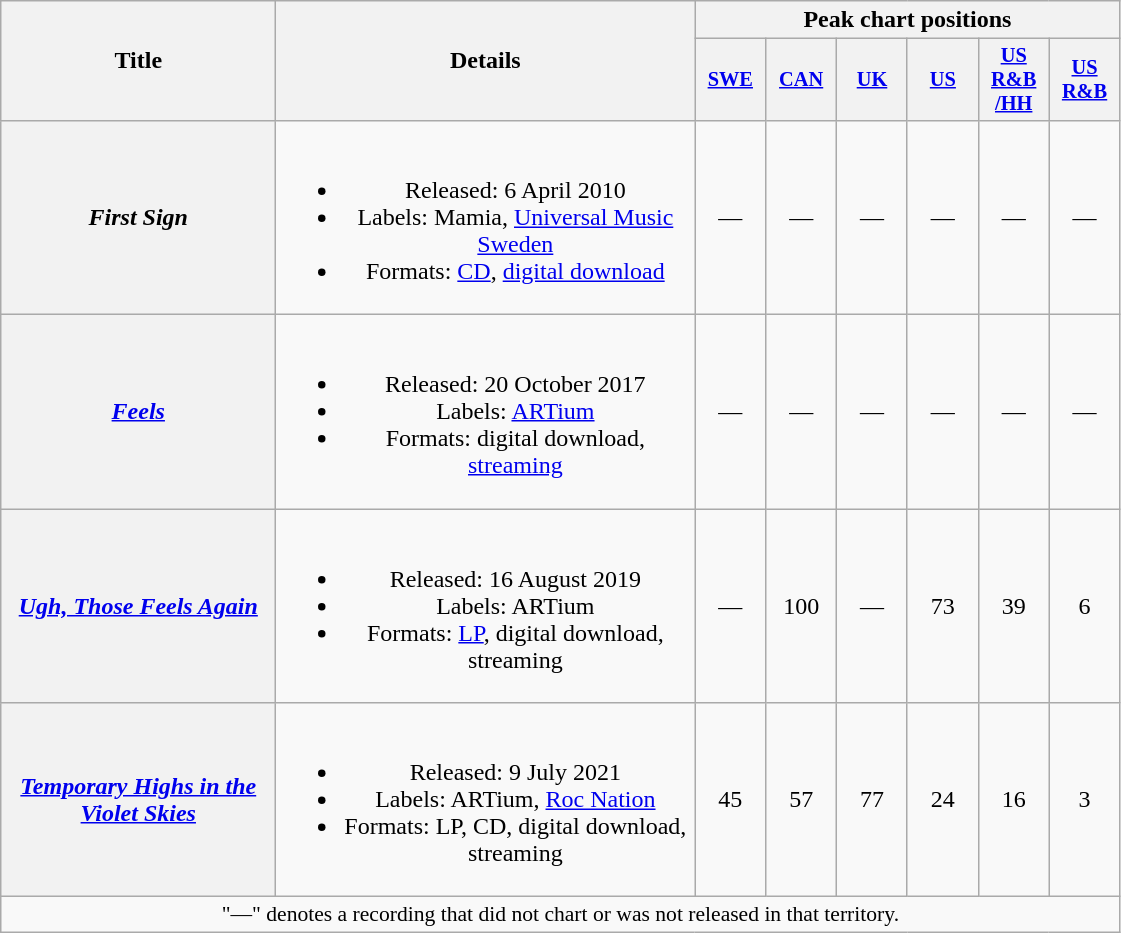<table class="wikitable plainrowheaders" style="text-align:center;">
<tr>
<th scope="col" rowspan="2" style="width:11em;">Title</th>
<th scope="col" rowspan="2" style="width:17em;">Details</th>
<th scope="col" colspan="6" style="width:6em;">Peak chart positions</th>
</tr>
<tr>
<th scope="col" style="width:3em;font-size:85%;"><a href='#'>SWE</a><br></th>
<th scope="col" style="width:3em;font-size:85%;"><a href='#'>CAN</a><br></th>
<th scope="col" style="width:3em;font-size:85%;"><a href='#'>UK</a><br></th>
<th scope="col" style="width:3em;font-size:85%;"><a href='#'>US</a><br></th>
<th scope="col" style="width:3em;font-size:85%;"><a href='#'>US<br>R&B<br>/HH</a><br></th>
<th scope="col" style="width:3em;font-size:85%;"><a href='#'>US<br>R&B</a><br></th>
</tr>
<tr>
<th scope="row"><em>First Sign</em><br></th>
<td><br><ul><li>Released: 6 April 2010</li><li>Labels: Mamia, <a href='#'>Universal Music Sweden</a></li><li>Formats: <a href='#'>CD</a>, <a href='#'>digital download</a></li></ul></td>
<td>—</td>
<td>—</td>
<td>—</td>
<td>—</td>
<td>—</td>
<td>—</td>
</tr>
<tr>
<th scope="row"><em><a href='#'>Feels</a></em></th>
<td><br><ul><li>Released: 20 October 2017</li><li>Labels: <a href='#'>ARTium</a></li><li>Formats: digital download, <a href='#'>streaming</a></li></ul></td>
<td>—</td>
<td>—</td>
<td>—</td>
<td>—</td>
<td>—</td>
<td>—</td>
</tr>
<tr>
<th scope="row"><em><a href='#'>Ugh, Those Feels Again</a></em></th>
<td><br><ul><li>Released: 16 August 2019</li><li>Labels: ARTium</li><li>Formats: <a href='#'>LP</a>, digital download, streaming</li></ul></td>
<td>—</td>
<td>100</td>
<td>—</td>
<td>73</td>
<td>39</td>
<td>6</td>
</tr>
<tr>
<th scope="row"><em><a href='#'>Temporary Highs in the Violet Skies</a></em></th>
<td><br><ul><li>Released: 9 July 2021</li><li>Labels: ARTium, <a href='#'>Roc Nation</a></li><li>Formats: LP, CD, digital download, streaming</li></ul></td>
<td>45</td>
<td>57</td>
<td>77</td>
<td>24</td>
<td>16</td>
<td>3</td>
</tr>
<tr>
<td colspan="8" style="font-size:90%">"—" denotes a recording that did not chart or was not released in that territory.</td>
</tr>
</table>
